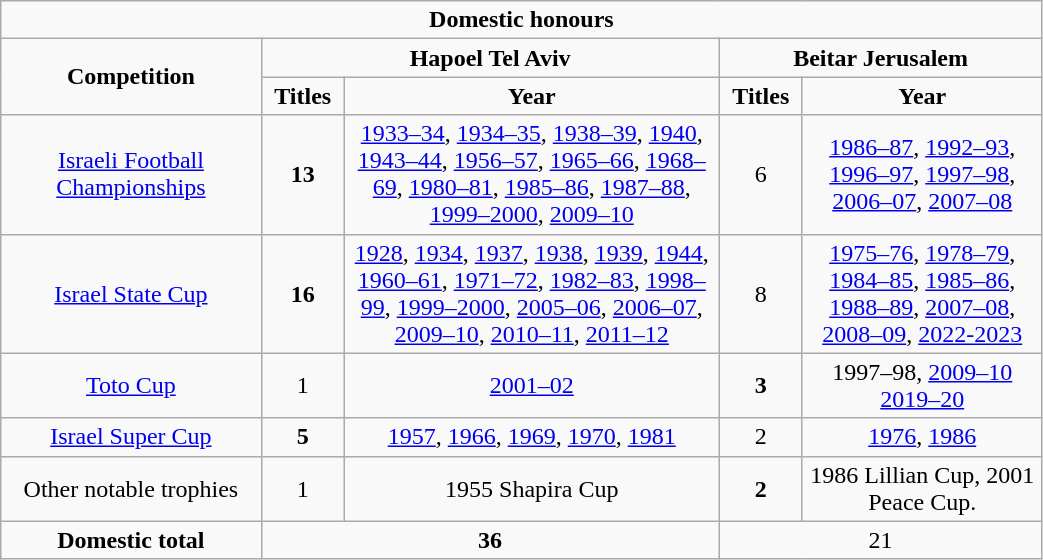<table class="wikitable" style="width:55%;text-align:center">
<tr>
<td colspan="5"><strong>Domestic honours</strong></td>
</tr>
<tr>
<td style="width:25%" rowspan="2"><strong>Competition</strong></td>
<td colspan="2"><strong>Hapoel Tel Aviv</strong></td>
<td colspan="2"><strong>Beitar Jerusalem</strong></td>
</tr>
<tr>
<td style="width:8%"><strong>Titles</strong></td>
<td><strong>Year</strong></td>
<td style="width:8%"><strong>Titles</strong></td>
<td><strong>Year</strong></td>
</tr>
<tr>
<td><a href='#'>Israeli Football Championships</a></td>
<td><strong>13</strong></td>
<td><a href='#'>1933–34</a>, <a href='#'>1934–35</a>, <a href='#'>1938–39</a>, <a href='#'>1940</a>, <a href='#'>1943–44</a>, <a href='#'>1956–57</a>, <a href='#'>1965–66</a>, <a href='#'>1968–69</a>, <a href='#'>1980–81</a>, <a href='#'>1985–86</a>, <a href='#'>1987–88</a>, <a href='#'>1999–2000</a>, <a href='#'>2009–10</a></td>
<td>6</td>
<td><a href='#'>1986–87</a>, <a href='#'>1992–93</a>, <a href='#'>1996–97</a>, <a href='#'>1997–98</a>, <a href='#'>2006–07</a>, <a href='#'>2007–08</a></td>
</tr>
<tr>
<td><a href='#'>Israel State Cup</a></td>
<td><strong>16</strong></td>
<td><a href='#'>1928</a>, <a href='#'>1934</a>, <a href='#'>1937</a>, <a href='#'>1938</a>, <a href='#'>1939</a>, <a href='#'>1944</a>, <a href='#'>1960–61</a>, <a href='#'>1971–72</a>, <a href='#'>1982–83</a>, <a href='#'>1998–99</a>, <a href='#'>1999–2000</a>, <a href='#'>2005–06</a>, <a href='#'>2006–07</a>, <a href='#'>2009–10</a>, <a href='#'>2010–11</a>, <a href='#'>2011–12</a></td>
<td>8</td>
<td><a href='#'>1975–76</a>, <a href='#'>1978–79</a>, <a href='#'>1984–85</a>, <a href='#'>1985–86</a>, <a href='#'>1988–89</a>, <a href='#'>2007–08</a>, <a href='#'>2008–09</a>, <a href='#'>2022-2023</a></td>
</tr>
<tr>
<td><a href='#'>Toto Cup</a></td>
<td>1</td>
<td><a href='#'>2001–02</a></td>
<td><strong>3</strong></td>
<td>1997–98, <a href='#'>2009–10</a> <a href='#'>2019–20</a></td>
</tr>
<tr>
<td><a href='#'>Israel Super Cup</a></td>
<td><strong>5</strong></td>
<td><a href='#'>1957</a>, <a href='#'>1966</a>, <a href='#'>1969</a>, <a href='#'>1970</a>, <a href='#'>1981</a></td>
<td>2</td>
<td><a href='#'>1976</a>, <a href='#'>1986</a></td>
</tr>
<tr>
<td>Other notable trophies</td>
<td>1</td>
<td>1955 Shapira Cup</td>
<td><strong>2</strong></td>
<td>1986 Lillian Cup, 2001 Peace Cup.</td>
</tr>
<tr>
<td><strong>Domestic total</strong></td>
<td colspan="2"><strong>36</strong></td>
<td colspan="2">21</td>
</tr>
</table>
